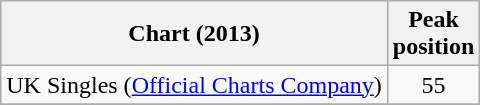<table class="wikitable sortable">
<tr>
<th>Chart (2013)</th>
<th>Peak<br>position</th>
</tr>
<tr>
<td>UK Singles (<a href='#'>Official Charts Company</a>)</td>
<td style="text-align:center;">55</td>
</tr>
<tr>
</tr>
</table>
